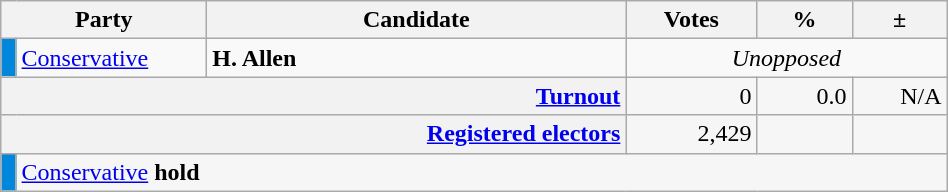<table class=wikitable>
<tr>
<th scope="col" colspan="2" style="width: 130px">Party</th>
<th scope="col" style="width: 17em">Candidate</th>
<th scope="col" style="width: 5em">Votes</th>
<th scope="col" style="width: 3.5em">%</th>
<th scope="col" style="width: 3.5em">±</th>
</tr>
<tr>
<td style="background:#0087DC;"></td>
<td><a href='#'>Conservative</a></td>
<td><strong>H. Allen</strong></td>
<td style="text-align: center; "colspan="3"><em>Unopposed</em></td>
</tr>
<tr style="background-color:#F6F6F6">
<th colspan="3" style="text-align: right; margin-right: 0.5em"><a href='#'>Turnout</a></th>
<td style="text-align: right; margin-right: 0.5em">0</td>
<td style="text-align: right; margin-right: 0.5em">0.0</td>
<td style="text-align: right; margin-right: 0.5em">N/A</td>
</tr>
<tr style="background-color:#F6F6F6;">
<th colspan="3" style="text-align:right;"><a href='#'>Registered electors</a></th>
<td style="text-align:right; margin-right:0.5em">2,429</td>
<td></td>
<td></td>
</tr>
<tr style="background-color:#F6F6F6">
<td style="background:#0087DC;"></td>
<td colspan="5"><a href='#'>Conservative</a> <strong>hold</strong></td>
</tr>
</table>
